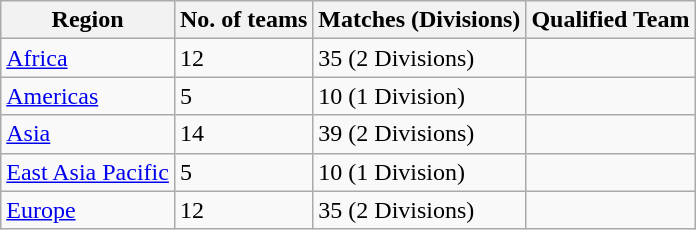<table class="wikitable">
<tr>
<th>Region</th>
<th>No. of teams</th>
<th>Matches (Divisions)</th>
<th>Qualified Team</th>
</tr>
<tr>
<td><a href='#'>Africa</a></td>
<td>12</td>
<td>35 (2 Divisions)</td>
<td></td>
</tr>
<tr>
<td><a href='#'>Americas</a></td>
<td>5</td>
<td>10 (1 Division)</td>
<td></td>
</tr>
<tr>
<td><a href='#'>Asia</a></td>
<td>14</td>
<td>39 (2 Divisions)</td>
<td></td>
</tr>
<tr>
<td><a href='#'>East Asia Pacific</a></td>
<td>5</td>
<td>10 (1 Division)</td>
<td></td>
</tr>
<tr>
<td><a href='#'>Europe</a></td>
<td>12</td>
<td>35 (2 Divisions)</td>
<td></td>
</tr>
</table>
